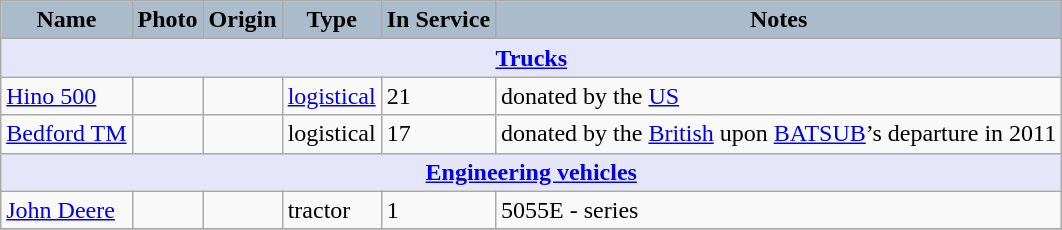<table class="wikitable">
<tr>
<th style="text-align:center; background:#aabccc;">Name</th>
<th style="text-align:center; background:#aabccc;">Photo</th>
<th style="text-align: center; background:#aabccc;">Origin</th>
<th style="text-align:l center! ; background:#aabccc;">Type</th>
<th style="text-align:l center; background:#aabccc;">In Service</th>
<th style="text-align: center; background:#aabccc;">Notes</th>
</tr>
<tr>
<th style="align: center; background: lavender;" colspan="6"><a href='#'>Trucks</a></th>
</tr>
<tr>
<td><a href='#'>Hino 500</a></td>
<td></td>
<td></td>
<td><a href='#'>logistical</a></td>
<td>21</td>
<td>donated by the <a href='#'>US</a></td>
</tr>
<tr>
<td><a href='#'>Bedford TM</a></td>
<td></td>
<td></td>
<td>logistical</td>
<td>17</td>
<td>donated by the <a href='#'>British</a> upon <a href='#'>BATSUB</a>’s departure in 2011</td>
</tr>
<tr>
<th style="align: center; background: lavender;" colspan="6"><a href='#'>Engineering vehicles</a></th>
</tr>
<tr>
<td><a href='#'>John Deere </a></td>
<td></td>
<td></td>
<td>tractor</td>
<td>1</td>
<td>5055E - series</td>
</tr>
<tr>
</tr>
</table>
